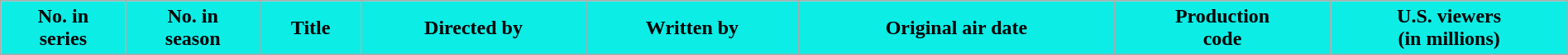<table class="wikitable plainrowheaders"  style="width:100%; margin-right:0;">
<tr>
<th ! style="background:#0CEDE6; text-align:center;">No. in<br>series</th>
<th ! style="background:#0CEDE6; text-align:center;">No. in<br>season</th>
<th ! style="background:#0CEDE6; text-align:center;">Title</th>
<th ! style="background:#0CEDE6; text-align:center;">Directed by</th>
<th ! style="background:#0CEDE6; text-align:center;">Written by</th>
<th ! style="background:#0CEDE6; text-align:center;">Original air date</th>
<th ! style="background:#0CEDE6; text-align:center;">Production<br>code</th>
<th ! style="background:#0CEDE6; text-align:center;">U.S. viewers<br> (in millions)<br>


















</th>
</tr>
</table>
